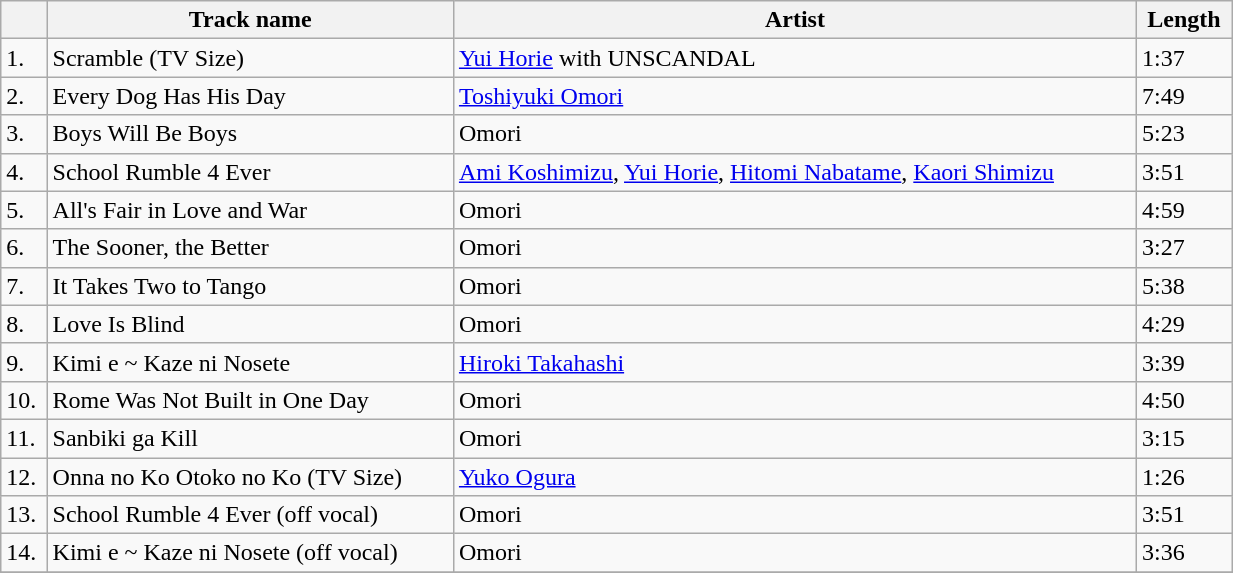<table class="wikitable" style="width:65%;">
<tr>
<th></th>
<th>Track name</th>
<th>Artist</th>
<th>Length</th>
</tr>
<tr>
<td>1.</td>
<td>Scramble (TV Size)</td>
<td><a href='#'>Yui Horie</a> with UNSCANDAL</td>
<td>1:37</td>
</tr>
<tr>
<td>2.</td>
<td>Every Dog Has His Day</td>
<td><a href='#'>Toshiyuki Omori</a></td>
<td>7:49</td>
</tr>
<tr>
<td>3.</td>
<td>Boys Will Be Boys</td>
<td>Omori</td>
<td>5:23</td>
</tr>
<tr>
<td>4.</td>
<td>School Rumble 4 Ever</td>
<td><a href='#'>Ami Koshimizu</a>, <a href='#'>Yui Horie</a>, <a href='#'>Hitomi Nabatame</a>, <a href='#'>Kaori Shimizu</a></td>
<td>3:51</td>
</tr>
<tr>
<td>5.</td>
<td>All's Fair in Love and War</td>
<td>Omori</td>
<td>4:59</td>
</tr>
<tr>
<td>6.</td>
<td>The Sooner, the Better</td>
<td>Omori</td>
<td>3:27</td>
</tr>
<tr>
<td>7.</td>
<td>It Takes Two to Tango</td>
<td>Omori</td>
<td>5:38</td>
</tr>
<tr>
<td>8.</td>
<td>Love Is Blind</td>
<td>Omori</td>
<td>4:29</td>
</tr>
<tr>
<td>9.</td>
<td>Kimi e ~ Kaze ni Nosete</td>
<td><a href='#'>Hiroki Takahashi</a></td>
<td>3:39</td>
</tr>
<tr>
<td>10.</td>
<td>Rome Was Not Built in One Day</td>
<td>Omori</td>
<td>4:50</td>
</tr>
<tr>
<td>11.</td>
<td>Sanbiki ga Kill</td>
<td>Omori</td>
<td>3:15</td>
</tr>
<tr>
<td>12.</td>
<td>Onna no Ko Otoko no Ko (TV Size)</td>
<td><a href='#'>Yuko Ogura</a></td>
<td>1:26</td>
</tr>
<tr>
<td>13.</td>
<td>School Rumble 4 Ever (off vocal)</td>
<td>Omori</td>
<td>3:51</td>
</tr>
<tr>
<td>14.</td>
<td>Kimi e ~ Kaze ni Nosete (off vocal)</td>
<td>Omori</td>
<td>3:36</td>
</tr>
<tr>
</tr>
</table>
